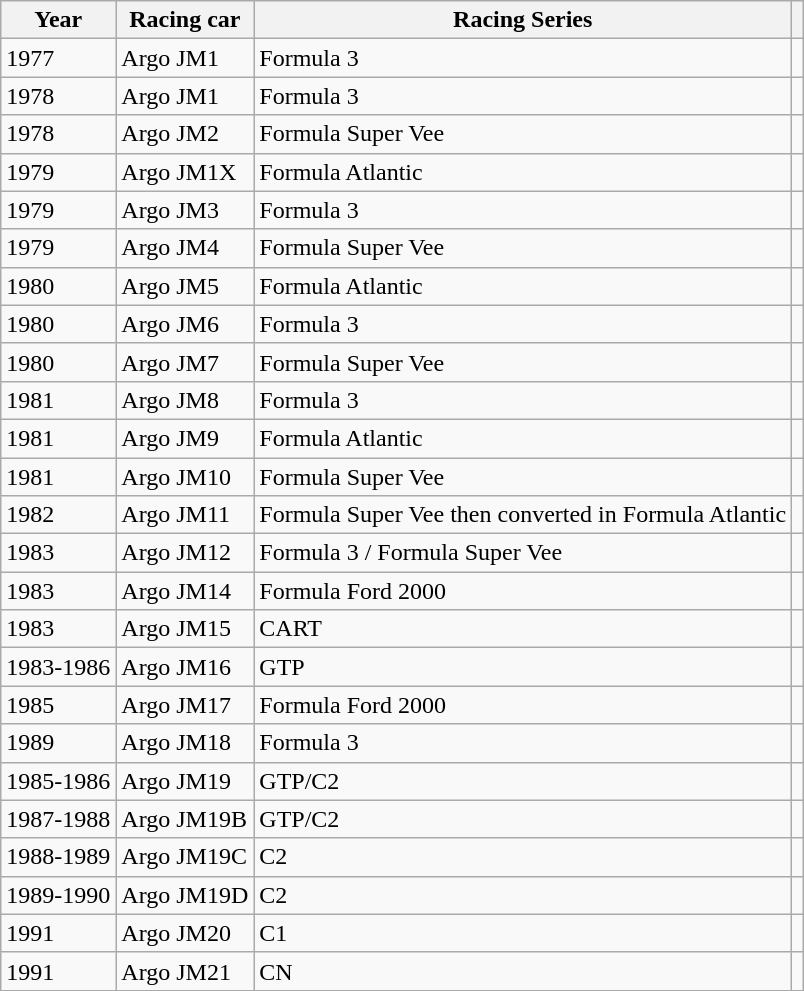<table class="wikitable">
<tr>
<th>Year</th>
<th colspan=1>Racing car</th>
<th>Racing Series</th>
<th></th>
</tr>
<tr>
<td>1977</td>
<td>Argo JM1</td>
<td>Formula 3</td>
<td></td>
</tr>
<tr>
<td>1978</td>
<td>Argo JM1</td>
<td>Formula 3</td>
<td></td>
</tr>
<tr>
<td>1978</td>
<td>Argo JM2</td>
<td>Formula Super Vee</td>
<td></td>
</tr>
<tr>
<td>1979</td>
<td>Argo JM1X</td>
<td>Formula Atlantic</td>
<td></td>
</tr>
<tr>
<td>1979</td>
<td>Argo JM3</td>
<td>Formula 3</td>
<td></td>
</tr>
<tr>
<td>1979</td>
<td>Argo JM4</td>
<td>Formula Super Vee</td>
<td></td>
</tr>
<tr>
<td>1980</td>
<td>Argo JM5</td>
<td>Formula Atlantic</td>
<td></td>
</tr>
<tr>
<td>1980</td>
<td>Argo JM6</td>
<td>Formula 3</td>
<td></td>
</tr>
<tr>
<td>1980</td>
<td>Argo JM7</td>
<td>Formula Super Vee</td>
<td></td>
</tr>
<tr>
<td>1981</td>
<td>Argo JM8</td>
<td>Formula 3</td>
<td></td>
</tr>
<tr>
<td>1981</td>
<td>Argo JM9</td>
<td>Formula Atlantic</td>
<td></td>
</tr>
<tr>
<td>1981</td>
<td>Argo JM10</td>
<td>Formula Super Vee</td>
<td></td>
</tr>
<tr>
<td>1982</td>
<td>Argo JM11</td>
<td>Formula Super Vee  then converted in Formula Atlantic</td>
<td></td>
</tr>
<tr>
<td>1983</td>
<td>Argo JM12</td>
<td>Formula 3 / Formula Super Vee</td>
<td></td>
</tr>
<tr>
<td>1983</td>
<td>Argo JM14</td>
<td>Formula Ford 2000</td>
<td></td>
</tr>
<tr>
<td>1983</td>
<td>Argo JM15</td>
<td>CART</td>
<td></td>
</tr>
<tr>
<td>1983-1986</td>
<td>Argo JM16</td>
<td>GTP</td>
<td></td>
</tr>
<tr>
<td>1985</td>
<td>Argo JM17</td>
<td>Formula Ford 2000</td>
<td></td>
</tr>
<tr>
<td>1989</td>
<td>Argo JM18</td>
<td>Formula 3</td>
<td></td>
</tr>
<tr>
<td>1985-1986</td>
<td>Argo JM19</td>
<td>GTP/C2</td>
<td></td>
</tr>
<tr>
<td>1987-1988</td>
<td>Argo JM19B</td>
<td>GTP/C2</td>
<td></td>
</tr>
<tr>
<td>1988-1989</td>
<td>Argo JM19C</td>
<td>C2</td>
<td></td>
</tr>
<tr>
<td>1989-1990</td>
<td>Argo JM19D</td>
<td>C2</td>
<td></td>
</tr>
<tr>
<td>1991</td>
<td>Argo JM20</td>
<td>C1</td>
<td></td>
</tr>
<tr>
<td>1991</td>
<td>Argo JM21</td>
<td>CN</td>
<td></td>
</tr>
</table>
